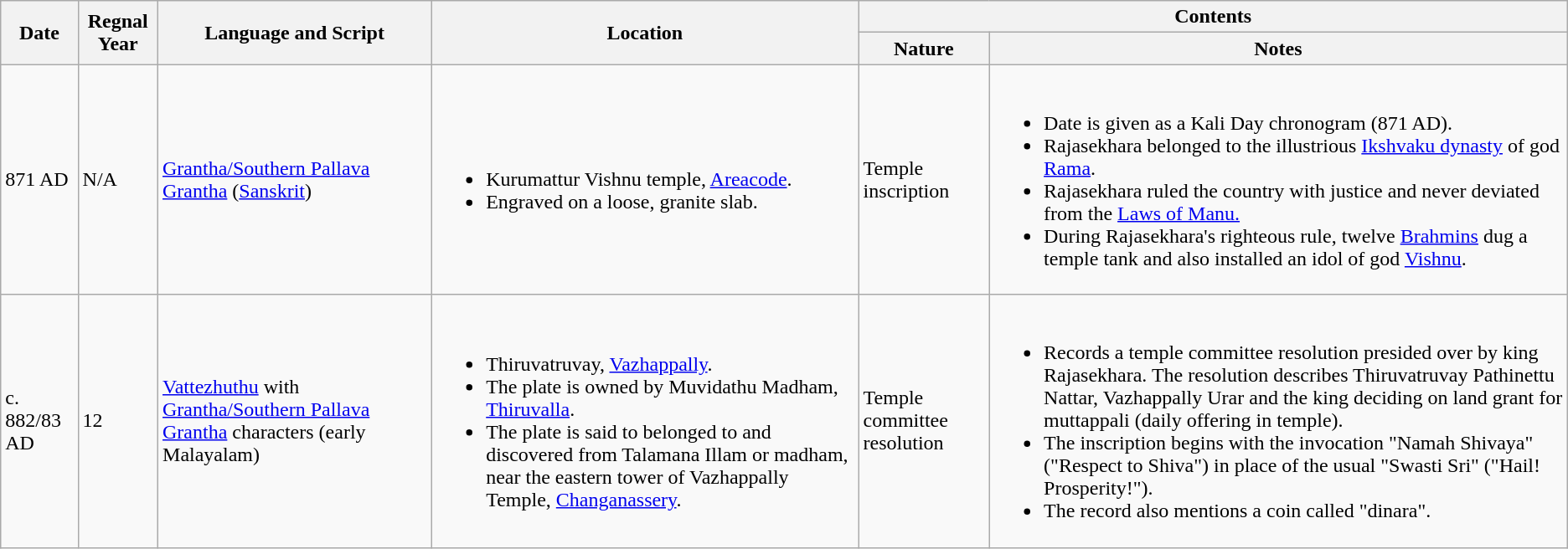<table class="wikitable">
<tr>
<th rowspan="2">Date</th>
<th rowspan="2">Regnal Year</th>
<th rowspan="2">Language and Script</th>
<th rowspan="2">Location</th>
<th colspan="4">Contents</th>
</tr>
<tr>
<th>Nature</th>
<th>Notes</th>
</tr>
<tr>
<td>871 AD</td>
<td>N/A</td>
<td><a href='#'>Grantha/Southern Pallava Grantha</a> (<a href='#'>Sanskrit</a>)</td>
<td><br><ul><li>Kurumattur Vishnu temple, <a href='#'>Areacode</a>.</li><li>Engraved on a loose, granite slab.</li></ul></td>
<td>Temple inscription<br></td>
<td><br><ul><li>Date is given as a Kali Day chronogram (871 AD).</li><li>Rajasekhara belonged to the illustrious <a href='#'>Ikshvaku dynasty</a> of god <a href='#'>Rama</a>.</li><li>Rajasekhara ruled the country with justice and never deviated from the <a href='#'>Laws of Manu.</a><em></em></li><li>During Rajasekhara's righteous rule, twelve <a href='#'>Brahmins</a> dug a temple tank and also installed an idol of god <a href='#'>Vishnu</a>.</li></ul></td>
</tr>
<tr>
<td>c. 882/83 AD</td>
<td>12</td>
<td><a href='#'>Vattezhuthu</a> with <a href='#'>Grantha/Southern Pallava Grantha</a> characters (early Malayalam)</td>
<td><br><ul><li>Thiruvatruvay, <a href='#'>Vazhappally</a>.</li><li>The plate is owned by Muvidathu Madham, <a href='#'>Thiruvalla</a>.</li><li>The plate is said to belonged to and discovered from Talamana Illam or madham, near the eastern tower of Vazhappally Temple, <a href='#'>Changanassery</a>.</li></ul></td>
<td>Temple committee resolution</td>
<td><br><ul><li>Records a temple committee resolution presided over by king Rajasekhara. The resolution describes Thiruvatruvay Pathinettu Nattar, Vazhappally Urar and the king deciding on land grant for muttappali (daily offering in temple).</li><li>The inscription begins with the invocation "Namah Shivaya" ("Respect to Shiva") in place of the usual "Swasti Sri" ("Hail! Prosperity!").</li><li>The record also mentions a coin called "dinara".</li></ul></td>
</tr>
</table>
